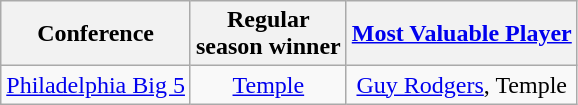<table class="wikitable" style="text-align:center;">
<tr>
<th>Conference</th>
<th>Regular <br> season winner</th>
<th><a href='#'>Most Valuable Player</a></th>
</tr>
<tr>
<td><a href='#'>Philadelphia Big 5</a></td>
<td><a href='#'>Temple</a></td>
<td><a href='#'>Guy Rodgers</a>, Temple</td>
</tr>
</table>
